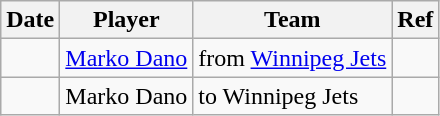<table class="wikitable">
<tr>
<th>Date</th>
<th>Player</th>
<th>Team</th>
<th>Ref</th>
</tr>
<tr>
<td></td>
<td><a href='#'>Marko Dano</a></td>
<td>from <a href='#'>Winnipeg Jets</a></td>
<td></td>
</tr>
<tr>
<td></td>
<td>Marko Dano</td>
<td>to Winnipeg Jets</td>
<td></td>
</tr>
</table>
